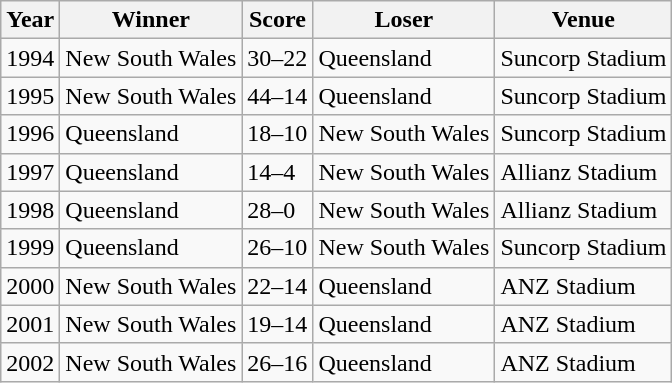<table class="wikitable">
<tr>
<th>Year</th>
<th>Winner</th>
<th>Score</th>
<th>Loser</th>
<th>Venue</th>
</tr>
<tr>
<td>1994</td>
<td>New South Wales</td>
<td>30–22</td>
<td>Queensland</td>
<td>Suncorp Stadium</td>
</tr>
<tr>
<td>1995</td>
<td>New South Wales</td>
<td>44–14</td>
<td>Queensland</td>
<td>Suncorp Stadium</td>
</tr>
<tr>
<td>1996</td>
<td>Queensland</td>
<td>18–10</td>
<td>New South Wales</td>
<td>Suncorp Stadium</td>
</tr>
<tr>
<td>1997</td>
<td>Queensland</td>
<td>14–4</td>
<td>New South Wales</td>
<td>Allianz Stadium</td>
</tr>
<tr>
<td>1998</td>
<td>Queensland</td>
<td>28–0</td>
<td>New South Wales</td>
<td>Allianz Stadium</td>
</tr>
<tr>
<td>1999</td>
<td>Queensland</td>
<td>26–10</td>
<td>New South Wales</td>
<td>Suncorp Stadium</td>
</tr>
<tr>
<td>2000</td>
<td>New South Wales</td>
<td>22–14</td>
<td>Queensland</td>
<td>ANZ Stadium</td>
</tr>
<tr>
<td>2001</td>
<td>New South Wales</td>
<td>19–14</td>
<td>Queensland</td>
<td>ANZ Stadium</td>
</tr>
<tr>
<td>2002</td>
<td>New South Wales</td>
<td>26–16</td>
<td>Queensland</td>
<td>ANZ Stadium</td>
</tr>
</table>
